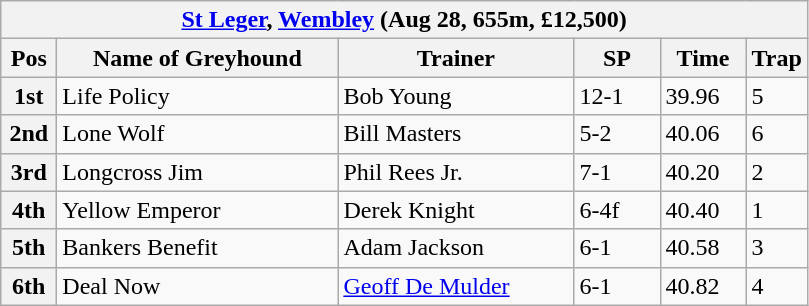<table class="wikitable">
<tr>
<th colspan="6"><a href='#'>St Leger</a>, <a href='#'>Wembley</a> (Aug 28, 655m, £12,500)</th>
</tr>
<tr>
<th width=30>Pos</th>
<th width=180>Name of Greyhound</th>
<th width=150>Trainer</th>
<th width=50>SP</th>
<th width=50>Time</th>
<th width=30>Trap</th>
</tr>
<tr>
<th>1st</th>
<td>Life Policy</td>
<td>Bob Young</td>
<td>12-1</td>
<td>39.96</td>
<td>5</td>
</tr>
<tr>
<th>2nd</th>
<td>Lone Wolf</td>
<td>Bill Masters</td>
<td>5-2</td>
<td>40.06</td>
<td>6</td>
</tr>
<tr>
<th>3rd</th>
<td>Longcross Jim</td>
<td>Phil Rees Jr.</td>
<td>7-1</td>
<td>40.20</td>
<td>2</td>
</tr>
<tr>
<th>4th</th>
<td>Yellow Emperor</td>
<td>Derek Knight</td>
<td>6-4f</td>
<td>40.40</td>
<td>1</td>
</tr>
<tr>
<th>5th</th>
<td>Bankers Benefit</td>
<td>Adam Jackson</td>
<td>6-1</td>
<td>40.58</td>
<td>3</td>
</tr>
<tr>
<th>6th</th>
<td>Deal Now</td>
<td><a href='#'>Geoff De Mulder</a></td>
<td>6-1</td>
<td>40.82</td>
<td>4</td>
</tr>
</table>
